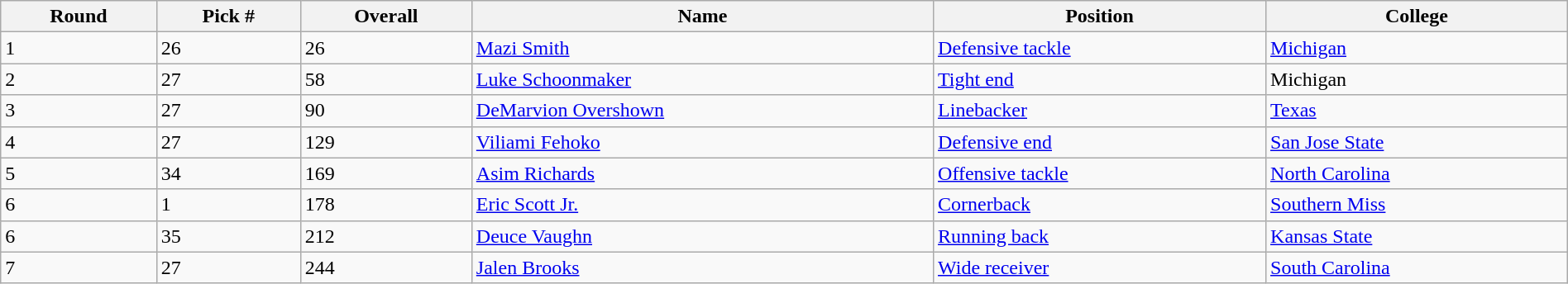<table class="wikitable sortable sortable" style="width: 100%">
<tr>
<th>Round</th>
<th>Pick #</th>
<th>Overall</th>
<th>Name</th>
<th>Position</th>
<th>College</th>
</tr>
<tr>
<td>1</td>
<td>26</td>
<td>26</td>
<td><a href='#'>Mazi Smith</a></td>
<td><a href='#'>Defensive tackle</a></td>
<td><a href='#'>Michigan</a></td>
</tr>
<tr>
<td>2</td>
<td>27</td>
<td>58</td>
<td><a href='#'>Luke Schoonmaker</a></td>
<td><a href='#'>Tight end</a></td>
<td>Michigan</td>
</tr>
<tr>
<td>3</td>
<td>27</td>
<td>90</td>
<td><a href='#'>DeMarvion Overshown</a></td>
<td><a href='#'>Linebacker</a></td>
<td><a href='#'>Texas</a></td>
</tr>
<tr>
<td>4</td>
<td>27</td>
<td>129</td>
<td><a href='#'>Viliami Fehoko</a></td>
<td><a href='#'>Defensive end</a></td>
<td><a href='#'>San Jose State</a></td>
</tr>
<tr>
<td>5</td>
<td>34</td>
<td>169</td>
<td><a href='#'>Asim Richards</a></td>
<td><a href='#'>Offensive tackle</a></td>
<td><a href='#'>North Carolina</a></td>
</tr>
<tr>
<td>6</td>
<td>1</td>
<td>178</td>
<td><a href='#'>Eric Scott Jr.</a></td>
<td><a href='#'>Cornerback</a></td>
<td><a href='#'>Southern Miss</a></td>
</tr>
<tr>
<td>6</td>
<td>35</td>
<td>212</td>
<td><a href='#'>Deuce Vaughn</a></td>
<td><a href='#'>Running back</a></td>
<td><a href='#'>Kansas State</a></td>
</tr>
<tr>
<td>7</td>
<td>27</td>
<td>244</td>
<td><a href='#'>Jalen Brooks</a></td>
<td><a href='#'>Wide receiver</a></td>
<td><a href='#'>South Carolina</a></td>
</tr>
</table>
